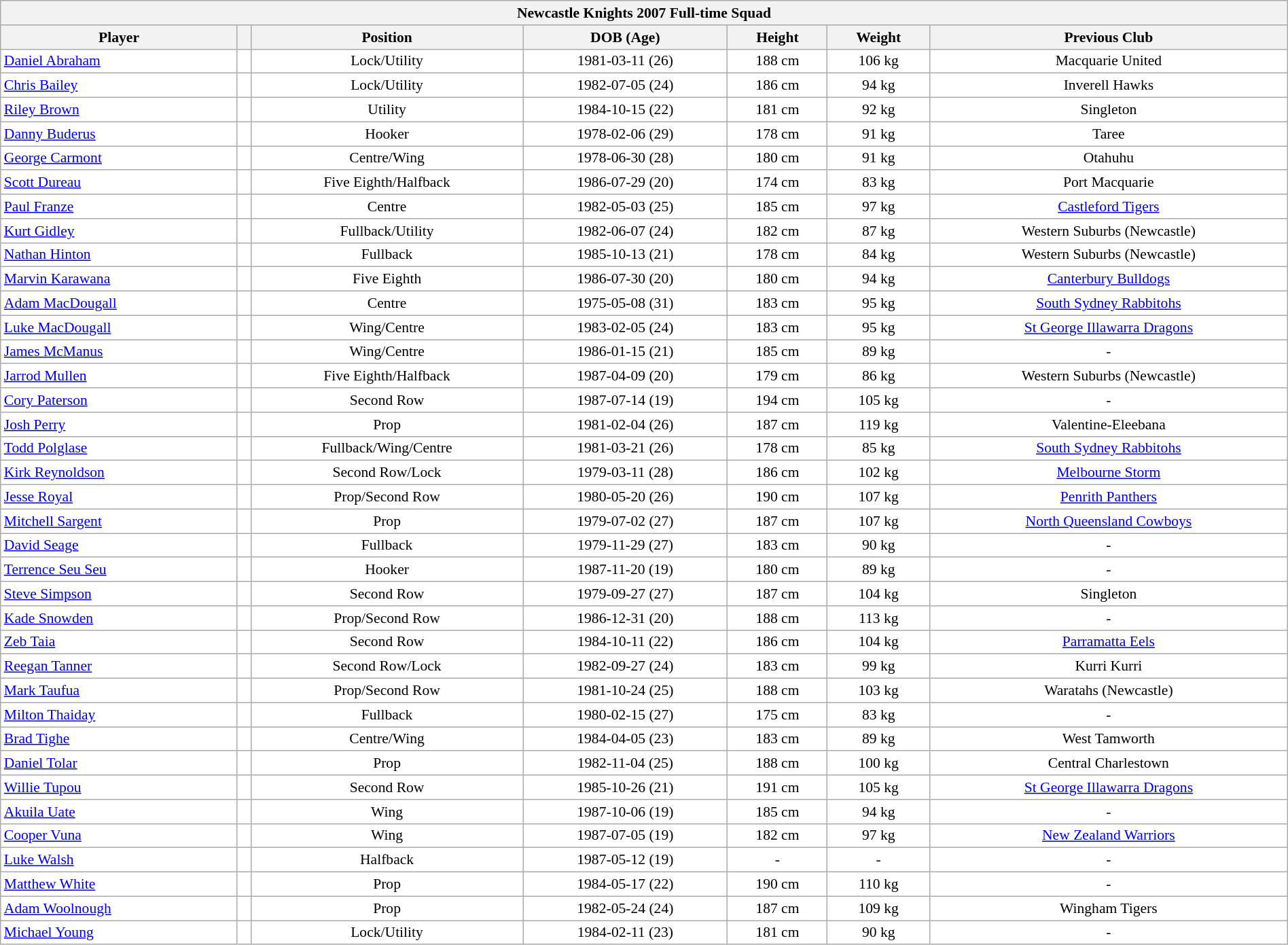<table class="wikitable" width="100%" style="font-size:90%">
<tr bgcolor="#efefef">
<th colspan=11>Newcastle Knights 2007 Full-time Squad</th>
</tr>
<tr bgcolor="#efefef">
<th>Player</th>
<th></th>
<th>Position</th>
<th>DOB (Age)</th>
<th>Height</th>
<th>Weight</th>
<th>Previous Club</th>
</tr>
<tr bgcolor=#FFFFFF>
<td><a href='#'>Daniel Abraham</a></td>
<td align=center></td>
<td align=center>Lock/Utility</td>
<td align=center>1981-03-11 (26)</td>
<td align=center>188 cm</td>
<td align=center>106 kg</td>
<td align=center>Macquarie United</td>
</tr>
<tr bgcolor=#FFFFFF>
<td><a href='#'>Chris Bailey</a></td>
<td align=center></td>
<td align=center>Lock/Utility</td>
<td align=center>1982-07-05 (24)</td>
<td align=center>186 cm</td>
<td align=center>94 kg</td>
<td align=center>Inverell Hawks</td>
</tr>
<tr bgcolor=#FFFFFF>
<td><a href='#'>Riley Brown</a></td>
<td align=center></td>
<td align=center>Utility</td>
<td align=center>1984-10-15 (22)</td>
<td align=center>181 cm</td>
<td align=center>92 kg</td>
<td align=center>Singleton</td>
</tr>
<tr bgcolor=#FFFFFF>
<td><a href='#'>Danny Buderus</a></td>
<td align=center></td>
<td align=center>Hooker</td>
<td align=center>1978-02-06 (29)</td>
<td align=center>178 cm</td>
<td align=center>91 kg</td>
<td align=center>Taree</td>
</tr>
<tr bgcolor=#FFFFFF>
<td><a href='#'>George Carmont</a></td>
<td align=center></td>
<td align=center>Centre/Wing</td>
<td align=center>1978-06-30 (28)</td>
<td align=center>180 cm</td>
<td align=center>91 kg</td>
<td align=center>Otahuhu</td>
</tr>
<tr bgcolor=#FFFFFF>
<td><a href='#'>Scott Dureau</a></td>
<td align=center></td>
<td align=center>Five Eighth/Halfback</td>
<td align=center>1986-07-29 (20)</td>
<td align=center>174 cm</td>
<td align=center>83 kg</td>
<td align=center>Port Macquarie</td>
</tr>
<tr bgcolor=#FFFFFF>
<td><a href='#'>Paul Franze</a></td>
<td align=center></td>
<td align=center>Centre</td>
<td align=center>1982-05-03 (25)</td>
<td align=center>185 cm</td>
<td align=center>97 kg</td>
<td align=center><a href='#'>Castleford Tigers</a></td>
</tr>
<tr bgcolor=#FFFFFF>
<td><a href='#'>Kurt Gidley</a></td>
<td align=center></td>
<td align=center>Fullback/Utility</td>
<td align=center>1982-06-07 (24)</td>
<td align=center>182 cm</td>
<td align=center>87 kg</td>
<td align=center>Western Suburbs (Newcastle)</td>
</tr>
<tr bgcolor=#FFFFFF>
<td><a href='#'>Nathan Hinton</a></td>
<td align=center></td>
<td align=center>Fullback</td>
<td align=center>1985-10-13 (21)</td>
<td align=center>178 cm</td>
<td align=center>84 kg</td>
<td align=center>Western Suburbs (Newcastle)</td>
</tr>
<tr bgcolor=#FFFFFF>
<td><a href='#'>Marvin Karawana</a></td>
<td align=center></td>
<td align=center>Five Eighth</td>
<td align=center>1986-07-30 (20)</td>
<td align=center>180 cm</td>
<td align=center>94 kg</td>
<td align=center><a href='#'>Canterbury Bulldogs</a></td>
</tr>
<tr bgcolor=#FFFFFF>
<td><a href='#'>Adam MacDougall</a></td>
<td align=center></td>
<td align=center>Centre</td>
<td align=center>1975-05-08 (31)</td>
<td align=center>183 cm</td>
<td align=center>95 kg</td>
<td align=center><a href='#'>South Sydney Rabbitohs</a></td>
</tr>
<tr bgcolor=#FFFFFF>
<td><a href='#'>Luke MacDougall</a></td>
<td align=center></td>
<td align=center>Wing/Centre</td>
<td align=center>1983-02-05 (24)</td>
<td align=center>183 cm</td>
<td align=center>95 kg</td>
<td align=center><a href='#'>St George Illawarra Dragons</a></td>
</tr>
<tr bgcolor=#FFFFFF>
<td><a href='#'>James McManus</a></td>
<td align=center></td>
<td align=center>Wing/Centre</td>
<td align=center>1986-01-15 (21)</td>
<td align=center>185 cm</td>
<td align=center>89 kg</td>
<td align=center>-</td>
</tr>
<tr bgcolor=#FFFFFF>
<td><a href='#'>Jarrod Mullen</a></td>
<td align=center></td>
<td align=center>Five Eighth/Halfback</td>
<td align=center>1987-04-09 (20)</td>
<td align=center>179 cm</td>
<td align=center>86 kg</td>
<td align=center>Western Suburbs (Newcastle)</td>
</tr>
<tr bgcolor=#FFFFFF>
<td><a href='#'>Cory Paterson</a></td>
<td align=center></td>
<td align=center>Second Row</td>
<td align=center>1987-07-14 (19)</td>
<td align=center>194 cm</td>
<td align=center>105 kg</td>
<td align=center>-</td>
</tr>
<tr bgcolor=#FFFFFF>
<td><a href='#'>Josh Perry</a></td>
<td align=center></td>
<td align=center>Prop</td>
<td align=center>1981-02-04 (26)</td>
<td align=center>187 cm</td>
<td align=center>119 kg</td>
<td align=center>Valentine-Eleebana</td>
</tr>
<tr bgcolor=#FFFFFF>
<td><a href='#'>Todd Polglase</a></td>
<td align=center></td>
<td align=center>Fullback/Wing/Centre</td>
<td align=center>1981-03-21 (26)</td>
<td align=center>178 cm</td>
<td align=center>85 kg</td>
<td align=center><a href='#'>South Sydney Rabbitohs</a></td>
</tr>
<tr bgcolor=#FFFFFF>
<td><a href='#'>Kirk Reynoldson</a></td>
<td align=center></td>
<td align=center>Second Row/Lock</td>
<td align=center>1979-03-11 (28)</td>
<td align=center>186 cm</td>
<td align=center>102 kg</td>
<td align=center><a href='#'>Melbourne Storm</a></td>
</tr>
<tr bgcolor=#FFFFFF>
<td><a href='#'>Jesse Royal</a></td>
<td align=center></td>
<td align=center>Prop/Second Row</td>
<td align=center>1980-05-20 (26)</td>
<td align=center>190 cm</td>
<td align=center>107 kg</td>
<td align=center><a href='#'>Penrith Panthers</a></td>
</tr>
<tr bgcolor=#FFFFFF>
<td><a href='#'>Mitchell Sargent</a></td>
<td align=center></td>
<td align=center>Prop</td>
<td align=center>1979-07-02 (27)</td>
<td align=center>187 cm</td>
<td align=center>107 kg</td>
<td align=center><a href='#'>North Queensland Cowboys</a></td>
</tr>
<tr bgcolor=#FFFFFF>
<td><a href='#'>David Seage</a></td>
<td align=center></td>
<td align=center>Fullback</td>
<td align=center>1979-11-29 (27)</td>
<td align=center>183 cm</td>
<td align=center>90 kg</td>
<td align=center>-</td>
</tr>
<tr bgcolor=#FFFFFF>
<td><a href='#'>Terrence Seu Seu</a></td>
<td align=center></td>
<td align=center>Hooker</td>
<td align=center>1987-11-20 (19)</td>
<td align=center>180 cm</td>
<td align=center>89 kg</td>
<td align=center>-</td>
</tr>
<tr bgcolor=#FFFFFF>
<td><a href='#'>Steve Simpson</a></td>
<td align=center></td>
<td align=center>Second Row</td>
<td align=center>1979-09-27 (27)</td>
<td align=center>187 cm</td>
<td align=center>104 kg</td>
<td align=center>Singleton</td>
</tr>
<tr bgcolor=#FFFFFF>
<td><a href='#'>Kade Snowden</a></td>
<td align=center></td>
<td align=center>Prop/Second Row</td>
<td align=center>1986-12-31 (20)</td>
<td align=center>188 cm</td>
<td align=center>113 kg</td>
<td align=center>-</td>
</tr>
<tr bgcolor=#FFFFFF>
<td><a href='#'>Zeb Taia</a></td>
<td align=center></td>
<td align=center>Second Row</td>
<td align=center>1984-10-11 (22)</td>
<td align=center>186 cm</td>
<td align=center>104 kg</td>
<td align=center><a href='#'>Parramatta Eels</a></td>
</tr>
<tr bgcolor=#FFFFFF>
<td><a href='#'>Reegan Tanner</a></td>
<td align=center></td>
<td align=center>Second Row/Lock</td>
<td align=center>1982-09-27 (24)</td>
<td align=center>183 cm</td>
<td align=center>99 kg</td>
<td align=center>Kurri Kurri</td>
</tr>
<tr bgcolor=#FFFFFF>
<td><a href='#'>Mark Taufua</a></td>
<td align=center></td>
<td align=center>Prop/Second Row</td>
<td align=center>1981-10-24 (25)</td>
<td align=center>188 cm</td>
<td align=center>103 kg</td>
<td align=center>Waratahs (Newcastle)</td>
</tr>
<tr bgcolor=#FFFFFF>
<td><a href='#'>Milton Thaiday</a></td>
<td align=center></td>
<td align=center>Fullback</td>
<td align=center>1980-02-15 (27)</td>
<td align=center>175 cm</td>
<td align=center>83 kg</td>
<td align=center>-</td>
</tr>
<tr bgcolor=#FFFFFF>
<td><a href='#'>Brad Tighe</a></td>
<td align=center></td>
<td align=center>Centre/Wing</td>
<td align=center>1984-04-05 (23)</td>
<td align=center>183 cm</td>
<td align=center>89 kg</td>
<td align=center>West Tamworth</td>
</tr>
<tr bgcolor=#FFFFFF>
<td><a href='#'>Daniel Tolar</a></td>
<td align=center></td>
<td align=center>Prop</td>
<td align=center>1982-11-04 (25)</td>
<td align=center>188 cm</td>
<td align=center>100 kg</td>
<td align=center>Central Charlestown</td>
</tr>
<tr bgcolor=#FFFFFF>
<td><a href='#'>Willie Tupou</a></td>
<td align=center></td>
<td align=center>Second Row</td>
<td align=center>1985-10-26 (21)</td>
<td align=center>191 cm</td>
<td align=center>105 kg</td>
<td align=center><a href='#'>St George Illawarra Dragons</a></td>
</tr>
<tr bgcolor=#FFFFFF>
<td><a href='#'>Akuila Uate</a></td>
<td align=center></td>
<td align=center>Wing</td>
<td align=center>1987-10-06 (19)</td>
<td align=center>185 cm</td>
<td align=center>94 kg</td>
<td align=center>-</td>
</tr>
<tr bgcolor=#FFFFFF>
<td><a href='#'>Cooper Vuna</a></td>
<td align=center></td>
<td align=center>Wing</td>
<td align=center>1987-07-05 (19)</td>
<td align=center>182 cm</td>
<td align=center>97 kg</td>
<td align=center><a href='#'>New Zealand Warriors</a></td>
</tr>
<tr bgcolor=#FFFFFF>
<td><a href='#'>Luke Walsh</a></td>
<td align=center></td>
<td align=center>Halfback</td>
<td align=center>1987-05-12 (19)</td>
<td align=center>-</td>
<td align=center>-</td>
<td align=center>-</td>
</tr>
<tr bgcolor=#FFFFFF>
<td><a href='#'>Matthew White</a></td>
<td align=center></td>
<td align=center>Prop</td>
<td align=center>1984-05-17 (22)</td>
<td align=center>190 cm</td>
<td align=center>110 kg</td>
<td align=center>-</td>
</tr>
<tr bgcolor=#FFFFFF>
<td><a href='#'>Adam Woolnough</a></td>
<td align=center></td>
<td align=center>Prop</td>
<td align=center>1982-05-24 (24)</td>
<td align=center>187 cm</td>
<td align=center>109 kg</td>
<td align=center>Wingham Tigers</td>
</tr>
<tr bgcolor=#FFFFFF>
<td><a href='#'>Michael Young</a></td>
<td align=center></td>
<td align=center>Lock/Utility</td>
<td align=center>1984-02-11 (23)</td>
<td align=center>181 cm</td>
<td align=center>90 kg</td>
<td align=center>-</td>
</tr>
</table>
